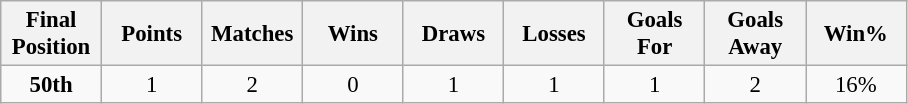<table class="wikitable" style="font-size: 95%; text-align: center;">
<tr>
<th width=60>Final Position</th>
<th width=60>Points</th>
<th width=60>Matches</th>
<th width=60>Wins</th>
<th width=60>Draws</th>
<th width=60>Losses</th>
<th width=60>Goals For</th>
<th width=60>Goals Away</th>
<th width=60>Win%</th>
</tr>
<tr>
<td><strong>50th</strong></td>
<td>1</td>
<td>2</td>
<td>0</td>
<td>1</td>
<td>1</td>
<td>1</td>
<td>2</td>
<td>16%</td>
</tr>
</table>
